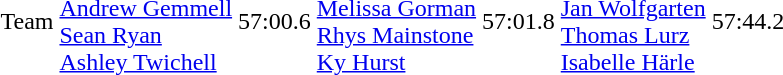<table>
<tr>
<td>Team<br></td>
<td><br><a href='#'>Andrew Gemmell</a><br><a href='#'>Sean Ryan</a><br><a href='#'>Ashley Twichell</a></td>
<td>57:00.6</td>
<td><br><a href='#'>Melissa Gorman</a><br><a href='#'>Rhys Mainstone</a><br><a href='#'>Ky Hurst</a></td>
<td>57:01.8</td>
<td><br><a href='#'>Jan Wolfgarten</a><br><a href='#'>Thomas Lurz</a><br><a href='#'>Isabelle Härle</a></td>
<td>57:44.2</td>
</tr>
</table>
